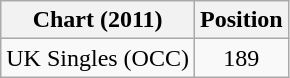<table class="wikitable">
<tr>
<th>Chart (2011)</th>
<th>Position</th>
</tr>
<tr>
<td>UK Singles (OCC)</td>
<td align="center">189</td>
</tr>
</table>
